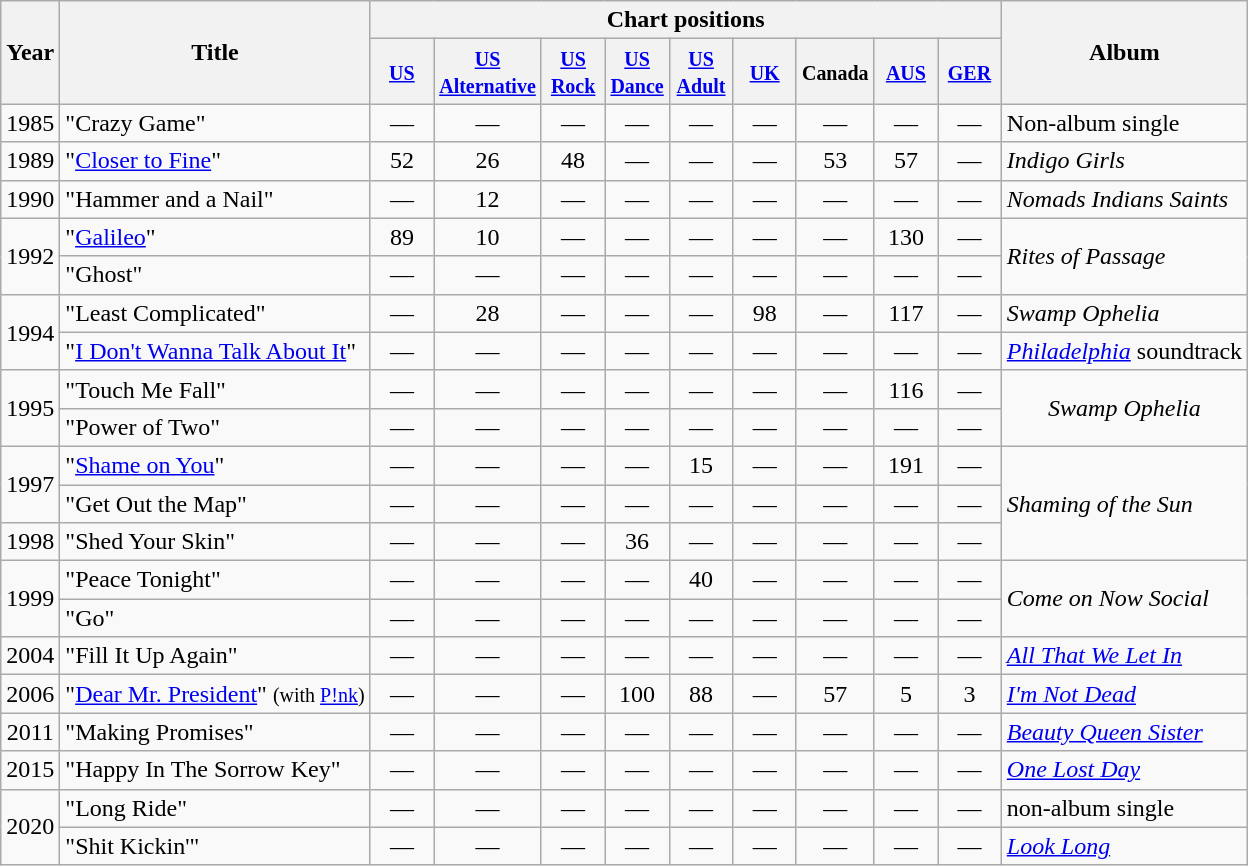<table class="wikitable">
<tr>
<th rowspan="2"><strong>Year</strong></th>
<th rowspan="2"><strong>Title</strong></th>
<th colspan="9"><strong>Chart positions</strong></th>
<th rowspan="2"><strong>Album</strong></th>
</tr>
<tr>
<th width="35"><small><a href='#'>US</a></small></th>
<th width="35"><small><a href='#'>US Alternative</a></small></th>
<th width="35"><small><a href='#'>US Rock</a></small></th>
<th width="35"><small><a href='#'>US Dance</a></small></th>
<th width="35"><small><a href='#'>US Adult</a></small></th>
<th width="35"><small><a href='#'>UK</a><br></small></th>
<th width="35"><small>Canada</small></th>
<th width="35"><small><a href='#'>AUS</a></small><br></th>
<th width="35"><small><a href='#'>GER</a></small></th>
</tr>
<tr>
<td style="text-align:center;">1985</td>
<td align="left">"Crazy Game"</td>
<td style="text-align:center;">—</td>
<td style="text-align:center;">—</td>
<td style="text-align:center;">—</td>
<td style="text-align:center;">—</td>
<td style="text-align:center;">—</td>
<td style="text-align:center;">—</td>
<td style="text-align:center;">—</td>
<td style="text-align:center;">—</td>
<td style="text-align:center;">—</td>
<td align="left">Non-album single</td>
</tr>
<tr>
<td style="text-align:center;">1989</td>
<td align="left">"<a href='#'>Closer to Fine</a>"</td>
<td style="text-align:center;">52</td>
<td style="text-align:center;">26</td>
<td style="text-align:center;">48</td>
<td style="text-align:center;">—</td>
<td style="text-align:center;">—</td>
<td style="text-align:center;">—</td>
<td style="text-align:center;">53</td>
<td style="text-align:center;">57</td>
<td style="text-align:center;">—</td>
<td align="left"><em>Indigo Girls</em></td>
</tr>
<tr>
<td style="text-align:center;">1990</td>
<td align="left">"Hammer and a Nail"</td>
<td style="text-align:center;">—</td>
<td style="text-align:center;">12</td>
<td style="text-align:center;">—</td>
<td style="text-align:center;">—</td>
<td style="text-align:center;">—</td>
<td style="text-align:center;">—</td>
<td style="text-align:center;">—</td>
<td style="text-align:center;">—</td>
<td style="text-align:center;">—</td>
<td align="left"><em>Nomads Indians Saints</em></td>
</tr>
<tr>
<td style="text-align:center;" rowspan="2">1992</td>
<td align="left">"<a href='#'>Galileo</a>"</td>
<td style="text-align:center;">89</td>
<td style="text-align:center;">10</td>
<td style="text-align:center;">—</td>
<td style="text-align:center;">—</td>
<td style="text-align:center;">—</td>
<td style="text-align:center;">—</td>
<td style="text-align:center;">—</td>
<td style="text-align:center;">130</td>
<td style="text-align:center;">—</td>
<td style="text-align:left;" rowspan="2"><em>Rites of Passage</em></td>
</tr>
<tr>
<td align="left">"Ghost"</td>
<td style="text-align:center;">—</td>
<td style="text-align:center;">—</td>
<td style="text-align:center;">—</td>
<td style="text-align:center;">—</td>
<td style="text-align:center;">—</td>
<td style="text-align:center;">—</td>
<td style="text-align:center;">—</td>
<td style="text-align:center;">—</td>
<td style="text-align:center;">—</td>
</tr>
<tr>
<td style="text-align:center;" rowspan="2">1994</td>
<td align="left">"Least Complicated"</td>
<td style="text-align:center;">—</td>
<td style="text-align:center;">28</td>
<td style="text-align:center;">—</td>
<td style="text-align:center;">—</td>
<td style="text-align:center;">—</td>
<td style="text-align:center;">98</td>
<td style="text-align:center;">—</td>
<td style="text-align:center;">117</td>
<td style="text-align:center;">—</td>
<td align="left"><em>Swamp Ophelia</em></td>
</tr>
<tr>
<td align="left">"<a href='#'>I Don't Wanna Talk About It</a>"</td>
<td style="text-align:center;">—</td>
<td style="text-align:center;">—</td>
<td style="text-align:center;">—</td>
<td style="text-align:center;">—</td>
<td style="text-align:center;">—</td>
<td style="text-align:center;">—</td>
<td style="text-align:center;">—</td>
<td style="text-align:center;">—</td>
<td style="text-align:center;">—</td>
<td align="left"><em><a href='#'>Philadelphia</a></em> soundtrack</td>
</tr>
<tr>
<td style="text-align:center;" rowspan="2">1995</td>
<td align="left">"Touch Me Fall"</td>
<td style="text-align:center;">—</td>
<td style="text-align:center;">—</td>
<td style="text-align:center;">—</td>
<td style="text-align:center;">—</td>
<td style="text-align:center;">—</td>
<td style="text-align:center;">—</td>
<td style="text-align:center;">—</td>
<td style="text-align:center;">116</td>
<td style="text-align:center;">—</td>
<td style="text-align:center;" rowspan="2"><em>Swamp Ophelia</em></td>
</tr>
<tr>
<td align="left">"Power of Two"</td>
<td style="text-align:center;">—</td>
<td style="text-align:center;">—</td>
<td style="text-align:center;">—</td>
<td style="text-align:center;">—</td>
<td style="text-align:center;">—</td>
<td style="text-align:center;">—</td>
<td style="text-align:center;">—</td>
<td style="text-align:center;">—</td>
<td style="text-align:center;">—</td>
</tr>
<tr>
<td style="text-align:center;" rowspan="2">1997</td>
<td align="left">"<a href='#'>Shame on You</a>"</td>
<td style="text-align:center;">—</td>
<td style="text-align:center;">—</td>
<td style="text-align:center;">—</td>
<td style="text-align:center;">—</td>
<td style="text-align:center;">15</td>
<td style="text-align:center;">—</td>
<td style="text-align:center;">—</td>
<td style="text-align:center;">191</td>
<td style="text-align:center;">—</td>
<td style="text-align:left;" rowspan="3"><em>Shaming of the Sun</em></td>
</tr>
<tr>
<td align="left">"Get Out the Map"</td>
<td style="text-align:center;">—</td>
<td style="text-align:center;">—</td>
<td style="text-align:center;">—</td>
<td style="text-align:center;">—</td>
<td style="text-align:center;">—</td>
<td style="text-align:center;">—</td>
<td style="text-align:center;">—</td>
<td style="text-align:center;">—</td>
<td style="text-align:center;">—</td>
</tr>
<tr>
<td style="text-align:center;">1998</td>
<td align="left">"Shed Your Skin"</td>
<td style="text-align:center;">—</td>
<td style="text-align:center;">—</td>
<td style="text-align:center;">—</td>
<td style="text-align:center;">36</td>
<td style="text-align:center;">—</td>
<td style="text-align:center;">—</td>
<td style="text-align:center;">—</td>
<td style="text-align:center;">—</td>
<td style="text-align:center;">—</td>
</tr>
<tr>
<td style="text-align:center;" rowspan="2">1999</td>
<td align="left">"Peace Tonight"</td>
<td style="text-align:center;">—</td>
<td style="text-align:center;">—</td>
<td style="text-align:center;">—</td>
<td style="text-align:center;">—</td>
<td style="text-align:center;">40</td>
<td style="text-align:center;">—</td>
<td style="text-align:center;">—</td>
<td style="text-align:center;">—</td>
<td style="text-align:center;">—</td>
<td style="text-align:left;" rowspan="2"><em>Come on Now Social</em></td>
</tr>
<tr>
<td align="left">"Go"</td>
<td style="text-align:center;">—</td>
<td style="text-align:center;">—</td>
<td style="text-align:center;">—</td>
<td style="text-align:center;">—</td>
<td style="text-align:center;">—</td>
<td style="text-align:center;">—</td>
<td style="text-align:center;">—</td>
<td style="text-align:center;">—</td>
<td style="text-align:center;">—</td>
</tr>
<tr>
<td style="text-align:center;">2004</td>
<td align="left">"Fill It Up Again"</td>
<td style="text-align:center;">—</td>
<td style="text-align:center;">—</td>
<td style="text-align:center;">—</td>
<td style="text-align:center;">—</td>
<td style="text-align:center;">—</td>
<td style="text-align:center;">—</td>
<td style="text-align:center;">—</td>
<td style="text-align:center;">—</td>
<td style="text-align:center;">—</td>
<td align="left"><em><a href='#'>All That We Let In</a></em></td>
</tr>
<tr>
<td style="text-align:center;">2006</td>
<td align="left">"<a href='#'>Dear Mr. President</a>" <small>(with <a href='#'>P!nk</a>)</small></td>
<td style="text-align:center;">—</td>
<td style="text-align:center;">—</td>
<td style="text-align:center;">—</td>
<td style="text-align:center;">100</td>
<td style="text-align:center;">88</td>
<td style="text-align:center;">—</td>
<td style="text-align:center;">57</td>
<td style="text-align:center;">5</td>
<td style="text-align:center;">3</td>
<td align="left"><em><a href='#'>I'm Not Dead</a></em></td>
</tr>
<tr>
<td style="text-align:center;">2011</td>
<td align="left">"Making Promises"</td>
<td style="text-align:center;">—</td>
<td style="text-align:center;">—</td>
<td style="text-align:center;">—</td>
<td style="text-align:center;">—</td>
<td style="text-align:center;">—</td>
<td style="text-align:center;">—</td>
<td style="text-align:center;">—</td>
<td style="text-align:center;">—</td>
<td style="text-align:center;">—</td>
<td align="left"><em><a href='#'>Beauty Queen Sister</a></em></td>
</tr>
<tr>
<td style="text-align:center;">2015</td>
<td align="left">"Happy In The Sorrow Key"</td>
<td style="text-align:center;">—</td>
<td style="text-align:center;">—</td>
<td style="text-align:center;">—</td>
<td style="text-align:center;">—</td>
<td style="text-align:center;">—</td>
<td style="text-align:center;">—</td>
<td style="text-align:center;">—</td>
<td style="text-align:center;">—</td>
<td style="text-align:center;">—</td>
<td align="left"><em><a href='#'>One Lost Day</a></em></td>
</tr>
<tr>
<td style="text-align:center;" rowspan="2">2020</td>
<td align="left">"Long Ride"</td>
<td style="text-align:center;">—</td>
<td style="text-align:center;">—</td>
<td style="text-align:center;">—</td>
<td style="text-align:center;">—</td>
<td style="text-align:center;">—</td>
<td style="text-align:center;">—</td>
<td style="text-align:center;">—</td>
<td style="text-align:center;">—</td>
<td style="text-align:center;">—</td>
<td align="left">non-album single</td>
</tr>
<tr>
<td align="left">"Shit Kickin'"</td>
<td style="text-align:center;">—</td>
<td style="text-align:center;">—</td>
<td style="text-align:center;">—</td>
<td style="text-align:center;">—</td>
<td style="text-align:center;">—</td>
<td style="text-align:center;">—</td>
<td style="text-align:center;">—</td>
<td style="text-align:center;">—</td>
<td style="text-align:center;">—</td>
<td align="left"><em><a href='#'>Look Long</a></em></td>
</tr>
</table>
